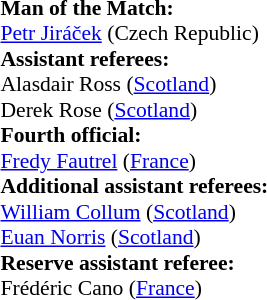<table style="width:100%; font-size:90%;">
<tr>
<td><br><strong>Man of the Match:</strong>
<br><a href='#'>Petr Jiráček</a> (Czech Republic)<br><strong>Assistant referees:</strong>
<br>Alasdair Ross (<a href='#'>Scotland</a>)
<br>Derek Rose (<a href='#'>Scotland</a>)
<br><strong>Fourth official:</strong>
<br><a href='#'>Fredy Fautrel</a> (<a href='#'>France</a>)
<br><strong>Additional assistant referees:</strong>
<br><a href='#'>William Collum</a> (<a href='#'>Scotland</a>)
<br><a href='#'>Euan Norris</a> (<a href='#'>Scotland</a>)
<br><strong>Reserve assistant referee:</strong>
<br>Frédéric Cano (<a href='#'>France</a>)</td>
</tr>
</table>
